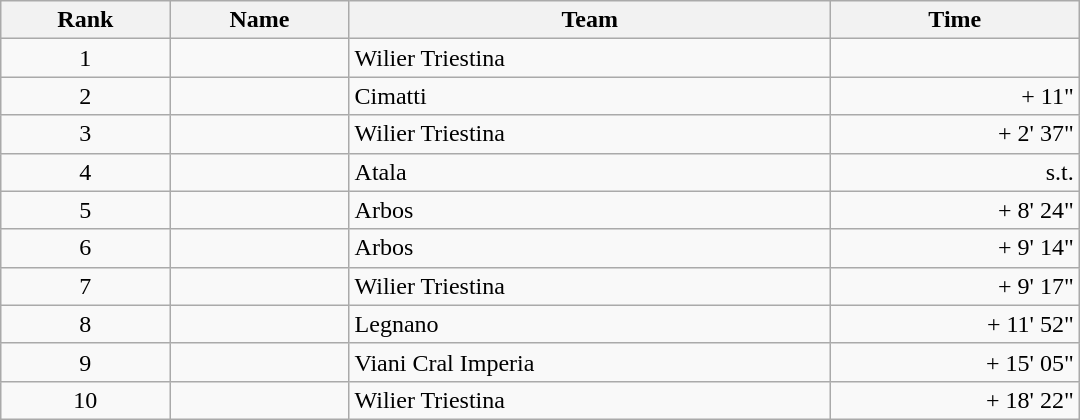<table class="wikitable" style="width:45em;margin-bottom:0;">
<tr>
<th>Rank</th>
<th>Name</th>
<th>Team</th>
<th>Time</th>
</tr>
<tr>
<td style="text-align:center;">1</td>
<td> </td>
<td>Wilier Triestina</td>
<td align=right></td>
</tr>
<tr>
<td style="text-align:center;">2</td>
<td></td>
<td>Cimatti</td>
<td align=right>+ 11"</td>
</tr>
<tr>
<td style="text-align:center;">3</td>
<td></td>
<td>Wilier Triestina</td>
<td align=right>+ 2' 37"</td>
</tr>
<tr>
<td style="text-align:center;">4</td>
<td></td>
<td>Atala</td>
<td align=right>s.t.</td>
</tr>
<tr>
<td style="text-align:center;">5</td>
<td></td>
<td>Arbos</td>
<td align=right>+ 8' 24"</td>
</tr>
<tr>
<td style="text-align:center;">6</td>
<td></td>
<td>Arbos</td>
<td align=right>+ 9' 14"</td>
</tr>
<tr>
<td style="text-align:center;">7</td>
<td></td>
<td>Wilier Triestina</td>
<td align=right>+ 9' 17"</td>
</tr>
<tr>
<td style="text-align:center;">8</td>
<td></td>
<td>Legnano</td>
<td align=right>+ 11' 52"</td>
</tr>
<tr>
<td style="text-align:center;">9</td>
<td></td>
<td>Viani Cral Imperia</td>
<td align=right>+ 15' 05"</td>
</tr>
<tr>
<td style="text-align:center;">10</td>
<td></td>
<td>Wilier Triestina</td>
<td align=right>+ 18' 22"</td>
</tr>
</table>
